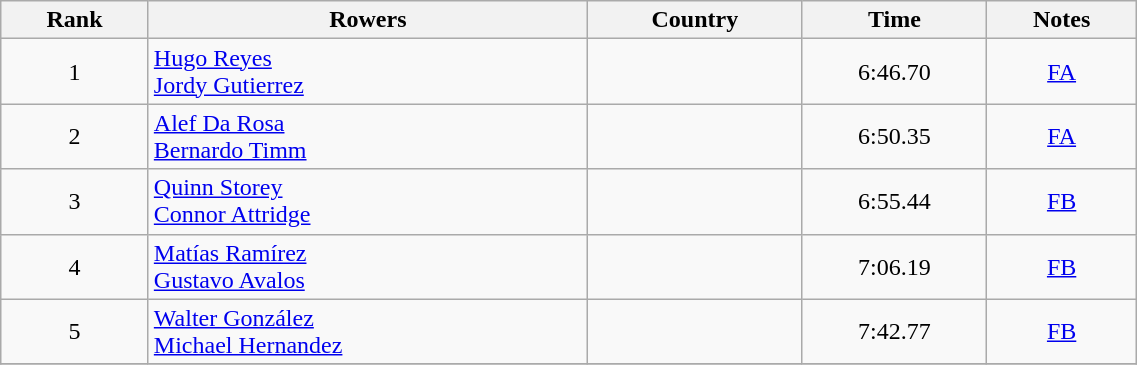<table class="wikitable" width=60% style="text-align:center">
<tr>
<th>Rank</th>
<th>Rowers</th>
<th>Country</th>
<th>Time</th>
<th>Notes</th>
</tr>
<tr>
<td>1</td>
<td align=left><a href='#'>Hugo Reyes</a><br><a href='#'>Jordy Gutierrez</a></td>
<td align=left></td>
<td>6:46.70</td>
<td><a href='#'>FA</a></td>
</tr>
<tr>
<td>2</td>
<td align=left><a href='#'>Alef Da Rosa</a><br><a href='#'>Bernardo Timm</a></td>
<td align=left></td>
<td>6:50.35</td>
<td><a href='#'>FA</a></td>
</tr>
<tr>
<td>3</td>
<td align=left><a href='#'>Quinn Storey</a><br><a href='#'>Connor Attridge</a></td>
<td align=left></td>
<td>6:55.44</td>
<td><a href='#'>FB</a></td>
</tr>
<tr>
<td>4</td>
<td align=left><a href='#'>Matías Ramírez</a><br><a href='#'>Gustavo Avalos</a></td>
<td align=left></td>
<td>7:06.19</td>
<td><a href='#'>FB</a></td>
</tr>
<tr>
<td>5</td>
<td align=left><a href='#'>Walter González</a><br><a href='#'>Michael Hernandez</a></td>
<td align=left></td>
<td>7:42.77</td>
<td><a href='#'>FB</a></td>
</tr>
<tr>
</tr>
</table>
